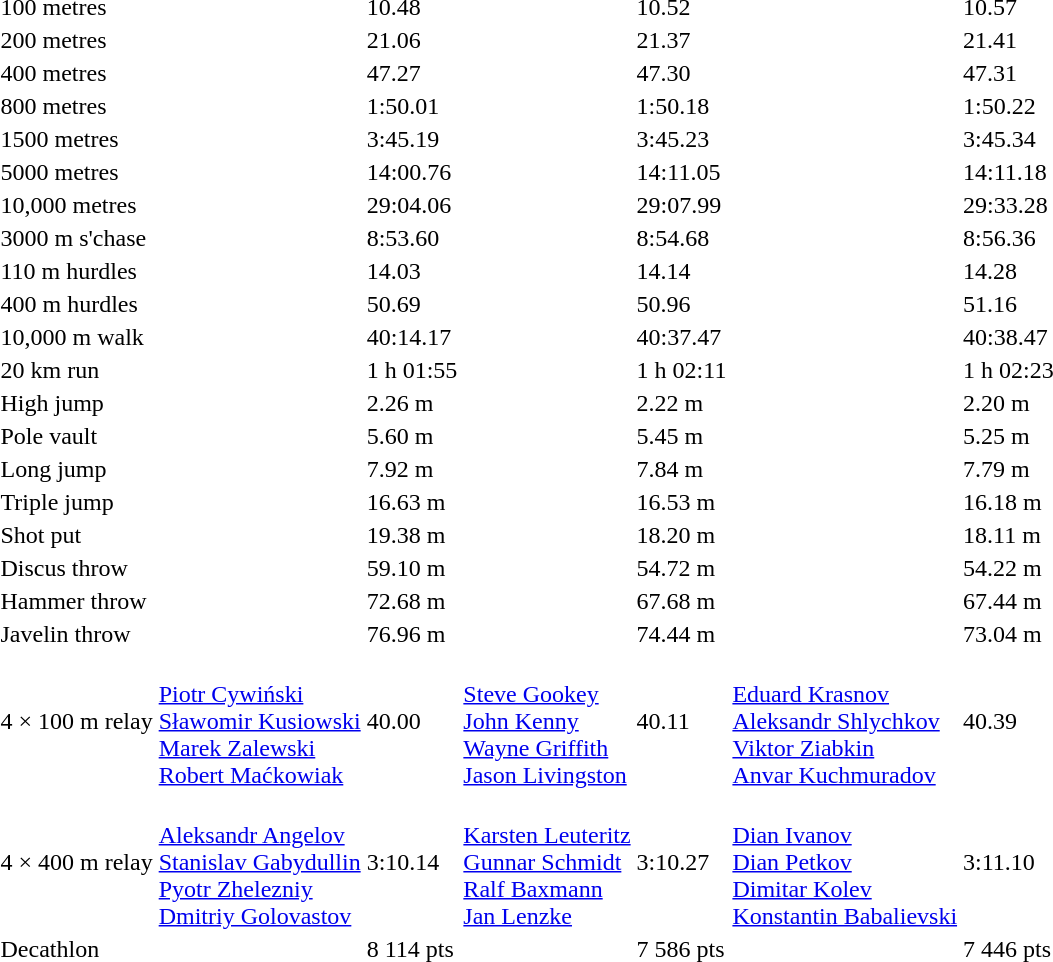<table>
<tr>
<td>100 metres</td>
<td></td>
<td>10.48</td>
<td></td>
<td>10.52</td>
<td></td>
<td>10.57</td>
</tr>
<tr>
<td>200 metres</td>
<td></td>
<td>21.06</td>
<td></td>
<td>21.37</td>
<td></td>
<td>21.41</td>
</tr>
<tr>
<td>400 metres</td>
<td></td>
<td>47.27</td>
<td></td>
<td>47.30</td>
<td></td>
<td>47.31</td>
</tr>
<tr>
<td>800 metres</td>
<td></td>
<td>1:50.01</td>
<td></td>
<td>1:50.18</td>
<td></td>
<td>1:50.22</td>
</tr>
<tr>
<td>1500 metres</td>
<td></td>
<td>3:45.19</td>
<td></td>
<td>3:45.23</td>
<td></td>
<td>3:45.34</td>
</tr>
<tr>
<td>5000 metres</td>
<td></td>
<td>14:00.76</td>
<td></td>
<td>14:11.05</td>
<td></td>
<td>14:11.18</td>
</tr>
<tr>
<td>10,000 metres</td>
<td></td>
<td>29:04.06</td>
<td></td>
<td>29:07.99</td>
<td></td>
<td>29:33.28</td>
</tr>
<tr>
<td>3000 m s'chase</td>
<td></td>
<td>8:53.60</td>
<td></td>
<td>8:54.68</td>
<td></td>
<td>8:56.36</td>
</tr>
<tr>
<td>110 m hurdles</td>
<td></td>
<td>14.03</td>
<td></td>
<td>14.14</td>
<td></td>
<td>14.28</td>
</tr>
<tr>
<td>400 m hurdles</td>
<td></td>
<td>50.69</td>
<td></td>
<td>50.96</td>
<td></td>
<td>51.16</td>
</tr>
<tr>
<td>10,000 m walk</td>
<td></td>
<td>40:14.17</td>
<td></td>
<td>40:37.47</td>
<td></td>
<td>40:38.47</td>
</tr>
<tr>
<td>20 km run</td>
<td></td>
<td>1 h 01:55</td>
<td></td>
<td>1 h 02:11</td>
<td></td>
<td>1 h 02:23</td>
</tr>
<tr>
<td>High jump</td>
<td></td>
<td>2.26 m</td>
<td></td>
<td>2.22 m</td>
<td></td>
<td>2.20 m</td>
</tr>
<tr>
<td>Pole vault</td>
<td></td>
<td>5.60 m</td>
<td></td>
<td>5.45 m</td>
<td></td>
<td>5.25 m</td>
</tr>
<tr>
<td>Long jump</td>
<td></td>
<td>7.92 m</td>
<td></td>
<td>7.84 m</td>
<td></td>
<td>7.79 m</td>
</tr>
<tr>
<td>Triple jump</td>
<td></td>
<td>16.63 m</td>
<td></td>
<td>16.53 m</td>
<td></td>
<td>16.18 m</td>
</tr>
<tr>
<td>Shot put</td>
<td></td>
<td>19.38 m</td>
<td></td>
<td>18.20 m</td>
<td></td>
<td>18.11 m</td>
</tr>
<tr>
<td>Discus throw</td>
<td></td>
<td>59.10 m</td>
<td></td>
<td>54.72 m</td>
<td></td>
<td>54.22 m</td>
</tr>
<tr>
<td>Hammer throw</td>
<td></td>
<td>72.68 m</td>
<td></td>
<td>67.68 m</td>
<td></td>
<td>67.44 m</td>
</tr>
<tr>
<td>Javelin throw</td>
<td></td>
<td>76.96 m</td>
<td></td>
<td>74.44 m</td>
<td></td>
<td>73.04 m</td>
</tr>
<tr>
<td>4 × 100 m relay</td>
<td><br><a href='#'>Piotr Cywiński</a><br><a href='#'>Sławomir Kusiowski</a><br><a href='#'>Marek Zalewski</a><br><a href='#'>Robert Maćkowiak</a></td>
<td>40.00</td>
<td><br><a href='#'>Steve Gookey</a><br><a href='#'>John Kenny</a><br><a href='#'>Wayne Griffith</a><br><a href='#'>Jason Livingston</a></td>
<td>40.11</td>
<td><br><a href='#'>Eduard Krasnov</a><br><a href='#'>Aleksandr Shlychkov</a><br><a href='#'>Viktor Ziabkin</a><br><a href='#'>Anvar Kuchmuradov</a></td>
<td>40.39</td>
</tr>
<tr>
<td>4 × 400 m relay</td>
<td><br><a href='#'>Aleksandr Angelov</a><br><a href='#'>Stanislav Gabydullin</a><br><a href='#'>Pyotr Zhelezniy</a><br><a href='#'>Dmitriy Golovastov</a></td>
<td>3:10.14</td>
<td><br><a href='#'>Karsten Leuteritz</a><br><a href='#'>Gunnar Schmidt</a><br><a href='#'>Ralf Baxmann</a><br><a href='#'>Jan Lenzke</a></td>
<td>3:10.27</td>
<td><br><a href='#'>Dian Ivanov</a><br><a href='#'>Dian Petkov</a><br><a href='#'>Dimitar Kolev</a><br><a href='#'>Konstantin Babalievski</a></td>
<td>3:11.10</td>
</tr>
<tr>
<td>Decathlon</td>
<td></td>
<td>8 114 pts</td>
<td></td>
<td>7 586 pts</td>
<td></td>
<td>7 446 pts</td>
</tr>
</table>
